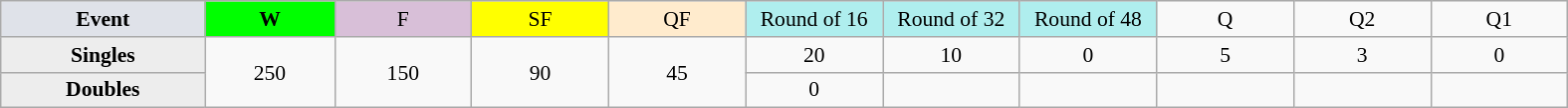<table class=wikitable style=font-size:90%;text-align:center>
<tr>
<td style="width:130px; background:#dfe2e9;"><strong>Event</strong></td>
<td style="width:80px; background:lime;"><strong>W</strong></td>
<td style="width:85px; background:thistle;">F</td>
<td style="width:85px; background:#ff0;">SF</td>
<td style="width:85px; background:#ffebcd;">QF</td>
<td style="width:85px; background:#afeeee;">Round of 16</td>
<td style="width:85px; background:#afeeee;">Round of 32</td>
<td style="width:85px; background:#afeeee;">Round of 48</td>
<td width=85>Q</td>
<td width=85>Q2</td>
<td width=85>Q1</td>
</tr>
<tr>
<th style="background:#ededed;">Singles</th>
<td rowspan=2>250</td>
<td rowspan=2>150</td>
<td rowspan=2>90</td>
<td rowspan=2>45</td>
<td>20</td>
<td>10</td>
<td>0</td>
<td>5</td>
<td>3</td>
<td>0</td>
</tr>
<tr>
<th style="background:#ededed;">Doubles</th>
<td>0</td>
<td></td>
<td></td>
<td></td>
<td></td>
<td></td>
</tr>
</table>
